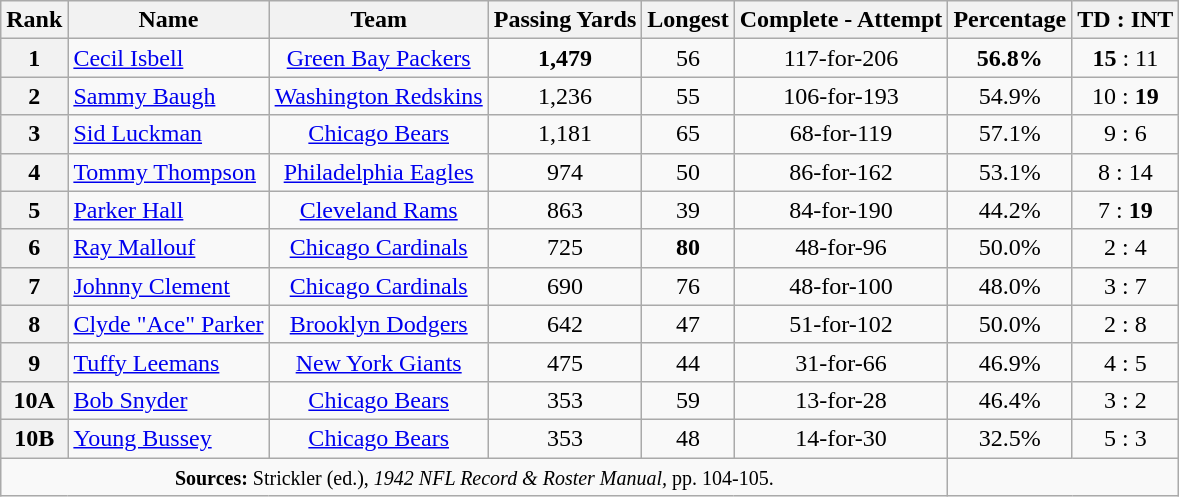<table class="wikitable" style="text-align:center">
<tr>
<th>Rank</th>
<th>Name</th>
<th>Team</th>
<th>Passing Yards</th>
<th>Longest</th>
<th>Complete - Attempt</th>
<th>Percentage</th>
<th>TD : INT</th>
</tr>
<tr>
<th>1</th>
<td style="text-align: left;"><a href='#'>Cecil Isbell</a></td>
<td><a href='#'>Green Bay Packers</a></td>
<td><strong>1,479</strong></td>
<td>56</td>
<td>117-for-206</td>
<td><strong>56.8%</strong></td>
<td><strong>15</strong> : 11</td>
</tr>
<tr>
<th>2</th>
<td style="text-align: left;"><a href='#'>Sammy Baugh</a></td>
<td><a href='#'>Washington Redskins</a></td>
<td>1,236</td>
<td>55</td>
<td>106-for-193</td>
<td>54.9%</td>
<td>10 : <strong>19</strong></td>
</tr>
<tr>
<th>3</th>
<td style="text-align: left;"><a href='#'>Sid Luckman</a></td>
<td><a href='#'>Chicago Bears</a></td>
<td>1,181</td>
<td>65</td>
<td>68-for-119</td>
<td>57.1%</td>
<td>9 : 6</td>
</tr>
<tr>
<th>4</th>
<td style="text-align: left;"><a href='#'>Tommy Thompson</a></td>
<td><a href='#'>Philadelphia Eagles</a></td>
<td>974</td>
<td>50</td>
<td>86-for-162</td>
<td>53.1%</td>
<td>8 : 14</td>
</tr>
<tr>
<th>5</th>
<td style="text-align: left;"><a href='#'>Parker Hall</a></td>
<td><a href='#'>Cleveland Rams</a></td>
<td>863</td>
<td>39</td>
<td>84-for-190</td>
<td>44.2%</td>
<td>7 : <strong>19</strong></td>
</tr>
<tr>
<th>6</th>
<td style="text-align: left;"><a href='#'>Ray Mallouf</a></td>
<td><a href='#'>Chicago Cardinals</a></td>
<td>725</td>
<td><strong>80</strong></td>
<td>48-for-96</td>
<td>50.0%</td>
<td>2 : 4</td>
</tr>
<tr>
<th>7</th>
<td style="text-align: left;"><a href='#'>Johnny Clement</a></td>
<td><a href='#'>Chicago Cardinals</a></td>
<td>690</td>
<td>76</td>
<td>48-for-100</td>
<td>48.0%</td>
<td>3 : 7</td>
</tr>
<tr>
<th>8</th>
<td style="text-align: left;"><a href='#'>Clyde "Ace" Parker</a></td>
<td><a href='#'>Brooklyn Dodgers</a></td>
<td>642</td>
<td>47</td>
<td>51-for-102</td>
<td>50.0%</td>
<td>2 : 8</td>
</tr>
<tr>
<th>9</th>
<td style="text-align: left;"><a href='#'>Tuffy Leemans</a></td>
<td><a href='#'>New York Giants</a></td>
<td>475</td>
<td>44</td>
<td>31-for-66</td>
<td>46.9%</td>
<td>4 : 5</td>
</tr>
<tr>
<th>10A</th>
<td style="text-align: left;"><a href='#'>Bob Snyder</a></td>
<td><a href='#'>Chicago Bears</a></td>
<td>353</td>
<td>59</td>
<td>13-for-28</td>
<td>46.4%</td>
<td>3 : 2</td>
</tr>
<tr>
<th>10B</th>
<td style="text-align: left;"><a href='#'>Young Bussey</a></td>
<td><a href='#'>Chicago Bears</a></td>
<td>353</td>
<td>48</td>
<td>14-for-30</td>
<td>32.5%</td>
<td>5 : 3</td>
</tr>
<tr>
<td colspan="6"><small><strong>Sources:</strong> Strickler (ed.), <em>1942 NFL Record & Roster Manual,</em> pp. 104-105.</small></td>
</tr>
</table>
